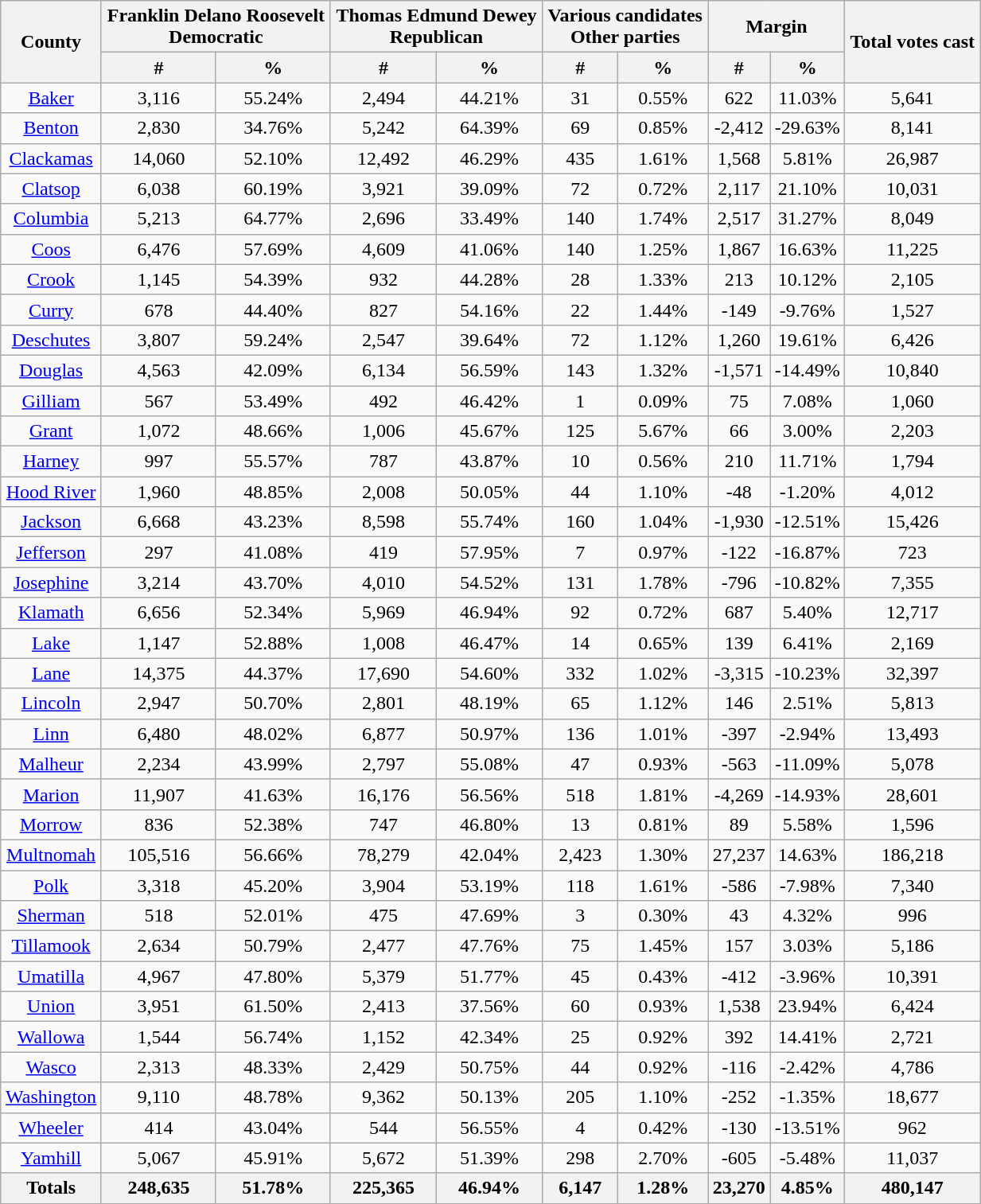<table width="65%"  class="wikitable sortable" style="text-align:center">
<tr>
<th style="text-align:center;" rowspan="2">County</th>
<th style="text-align:center;" colspan="2">Franklin Delano Roosevelt<br>Democratic</th>
<th style="text-align:center;" colspan="2">Thomas Edmund Dewey<br>Republican</th>
<th style="text-align:center;" colspan="2">Various candidates<br>Other parties</th>
<th style="text-align:center;" colspan="2">Margin</th>
<th style="text-align:center;" rowspan="2">Total votes cast</th>
</tr>
<tr>
<th style="text-align:center;" data-sort-type="number">#</th>
<th style="text-align:center;" data-sort-type="number">%</th>
<th style="text-align:center;" data-sort-type="number">#</th>
<th style="text-align:center;" data-sort-type="number">%</th>
<th style="text-align:center;" data-sort-type="number">#</th>
<th style="text-align:center;" data-sort-type="number">%</th>
<th style="text-align:center;" data-sort-type="number">#</th>
<th style="text-align:center;" data-sort-type="number">%</th>
</tr>
<tr style="text-align:center;">
<td><a href='#'>Baker</a></td>
<td>3,116</td>
<td>55.24%</td>
<td>2,494</td>
<td>44.21%</td>
<td>31</td>
<td>0.55%</td>
<td>622</td>
<td>11.03%</td>
<td>5,641</td>
</tr>
<tr style="text-align:center;">
<td><a href='#'>Benton</a></td>
<td>2,830</td>
<td>34.76%</td>
<td>5,242</td>
<td>64.39%</td>
<td>69</td>
<td>0.85%</td>
<td>-2,412</td>
<td>-29.63%</td>
<td>8,141</td>
</tr>
<tr style="text-align:center;">
<td><a href='#'>Clackamas</a></td>
<td>14,060</td>
<td>52.10%</td>
<td>12,492</td>
<td>46.29%</td>
<td>435</td>
<td>1.61%</td>
<td>1,568</td>
<td>5.81%</td>
<td>26,987</td>
</tr>
<tr style="text-align:center;">
<td><a href='#'>Clatsop</a></td>
<td>6,038</td>
<td>60.19%</td>
<td>3,921</td>
<td>39.09%</td>
<td>72</td>
<td>0.72%</td>
<td>2,117</td>
<td>21.10%</td>
<td>10,031</td>
</tr>
<tr style="text-align:center;">
<td><a href='#'>Columbia</a></td>
<td>5,213</td>
<td>64.77%</td>
<td>2,696</td>
<td>33.49%</td>
<td>140</td>
<td>1.74%</td>
<td>2,517</td>
<td>31.27%</td>
<td>8,049</td>
</tr>
<tr style="text-align:center;">
<td><a href='#'>Coos</a></td>
<td>6,476</td>
<td>57.69%</td>
<td>4,609</td>
<td>41.06%</td>
<td>140</td>
<td>1.25%</td>
<td>1,867</td>
<td>16.63%</td>
<td>11,225</td>
</tr>
<tr style="text-align:center;">
<td><a href='#'>Crook</a></td>
<td>1,145</td>
<td>54.39%</td>
<td>932</td>
<td>44.28%</td>
<td>28</td>
<td>1.33%</td>
<td>213</td>
<td>10.12%</td>
<td>2,105</td>
</tr>
<tr style="text-align:center;">
<td><a href='#'>Curry</a></td>
<td>678</td>
<td>44.40%</td>
<td>827</td>
<td>54.16%</td>
<td>22</td>
<td>1.44%</td>
<td>-149</td>
<td>-9.76%</td>
<td>1,527</td>
</tr>
<tr style="text-align:center;">
<td><a href='#'>Deschutes</a></td>
<td>3,807</td>
<td>59.24%</td>
<td>2,547</td>
<td>39.64%</td>
<td>72</td>
<td>1.12%</td>
<td>1,260</td>
<td>19.61%</td>
<td>6,426</td>
</tr>
<tr style="text-align:center;">
<td><a href='#'>Douglas</a></td>
<td>4,563</td>
<td>42.09%</td>
<td>6,134</td>
<td>56.59%</td>
<td>143</td>
<td>1.32%</td>
<td>-1,571</td>
<td>-14.49%</td>
<td>10,840</td>
</tr>
<tr style="text-align:center;">
<td><a href='#'>Gilliam</a></td>
<td>567</td>
<td>53.49%</td>
<td>492</td>
<td>46.42%</td>
<td>1</td>
<td>0.09%</td>
<td>75</td>
<td>7.08%</td>
<td>1,060</td>
</tr>
<tr style="text-align:center;">
<td><a href='#'>Grant</a></td>
<td>1,072</td>
<td>48.66%</td>
<td>1,006</td>
<td>45.67%</td>
<td>125</td>
<td>5.67%</td>
<td>66</td>
<td>3.00%</td>
<td>2,203</td>
</tr>
<tr style="text-align:center;">
<td><a href='#'>Harney</a></td>
<td>997</td>
<td>55.57%</td>
<td>787</td>
<td>43.87%</td>
<td>10</td>
<td>0.56%</td>
<td>210</td>
<td>11.71%</td>
<td>1,794</td>
</tr>
<tr style="text-align:center;">
<td><a href='#'>Hood River</a></td>
<td>1,960</td>
<td>48.85%</td>
<td>2,008</td>
<td>50.05%</td>
<td>44</td>
<td>1.10%</td>
<td>-48</td>
<td>-1.20%</td>
<td>4,012</td>
</tr>
<tr style="text-align:center;">
<td><a href='#'>Jackson</a></td>
<td>6,668</td>
<td>43.23%</td>
<td>8,598</td>
<td>55.74%</td>
<td>160</td>
<td>1.04%</td>
<td>-1,930</td>
<td>-12.51%</td>
<td>15,426</td>
</tr>
<tr style="text-align:center;">
<td><a href='#'>Jefferson</a></td>
<td>297</td>
<td>41.08%</td>
<td>419</td>
<td>57.95%</td>
<td>7</td>
<td>0.97%</td>
<td>-122</td>
<td>-16.87%</td>
<td>723</td>
</tr>
<tr style="text-align:center;">
<td><a href='#'>Josephine</a></td>
<td>3,214</td>
<td>43.70%</td>
<td>4,010</td>
<td>54.52%</td>
<td>131</td>
<td>1.78%</td>
<td>-796</td>
<td>-10.82%</td>
<td>7,355</td>
</tr>
<tr style="text-align:center;">
<td><a href='#'>Klamath</a></td>
<td>6,656</td>
<td>52.34%</td>
<td>5,969</td>
<td>46.94%</td>
<td>92</td>
<td>0.72%</td>
<td>687</td>
<td>5.40%</td>
<td>12,717</td>
</tr>
<tr style="text-align:center;">
<td><a href='#'>Lake</a></td>
<td>1,147</td>
<td>52.88%</td>
<td>1,008</td>
<td>46.47%</td>
<td>14</td>
<td>0.65%</td>
<td>139</td>
<td>6.41%</td>
<td>2,169</td>
</tr>
<tr style="text-align:center;">
<td><a href='#'>Lane</a></td>
<td>14,375</td>
<td>44.37%</td>
<td>17,690</td>
<td>54.60%</td>
<td>332</td>
<td>1.02%</td>
<td>-3,315</td>
<td>-10.23%</td>
<td>32,397</td>
</tr>
<tr style="text-align:center;">
<td><a href='#'>Lincoln</a></td>
<td>2,947</td>
<td>50.70%</td>
<td>2,801</td>
<td>48.19%</td>
<td>65</td>
<td>1.12%</td>
<td>146</td>
<td>2.51%</td>
<td>5,813</td>
</tr>
<tr style="text-align:center;">
<td><a href='#'>Linn</a></td>
<td>6,480</td>
<td>48.02%</td>
<td>6,877</td>
<td>50.97%</td>
<td>136</td>
<td>1.01%</td>
<td>-397</td>
<td>-2.94%</td>
<td>13,493</td>
</tr>
<tr style="text-align:center;">
<td><a href='#'>Malheur</a></td>
<td>2,234</td>
<td>43.99%</td>
<td>2,797</td>
<td>55.08%</td>
<td>47</td>
<td>0.93%</td>
<td>-563</td>
<td>-11.09%</td>
<td>5,078</td>
</tr>
<tr style="text-align:center;">
<td><a href='#'>Marion</a></td>
<td>11,907</td>
<td>41.63%</td>
<td>16,176</td>
<td>56.56%</td>
<td>518</td>
<td>1.81%</td>
<td>-4,269</td>
<td>-14.93%</td>
<td>28,601</td>
</tr>
<tr style="text-align:center;">
<td><a href='#'>Morrow</a></td>
<td>836</td>
<td>52.38%</td>
<td>747</td>
<td>46.80%</td>
<td>13</td>
<td>0.81%</td>
<td>89</td>
<td>5.58%</td>
<td>1,596</td>
</tr>
<tr style="text-align:center;">
<td><a href='#'>Multnomah</a></td>
<td>105,516</td>
<td>56.66%</td>
<td>78,279</td>
<td>42.04%</td>
<td>2,423</td>
<td>1.30%</td>
<td>27,237</td>
<td>14.63%</td>
<td>186,218</td>
</tr>
<tr style="text-align:center;">
<td><a href='#'>Polk</a></td>
<td>3,318</td>
<td>45.20%</td>
<td>3,904</td>
<td>53.19%</td>
<td>118</td>
<td>1.61%</td>
<td>-586</td>
<td>-7.98%</td>
<td>7,340</td>
</tr>
<tr style="text-align:center;">
<td><a href='#'>Sherman</a></td>
<td>518</td>
<td>52.01%</td>
<td>475</td>
<td>47.69%</td>
<td>3</td>
<td>0.30%</td>
<td>43</td>
<td>4.32%</td>
<td>996</td>
</tr>
<tr style="text-align:center;">
<td><a href='#'>Tillamook</a></td>
<td>2,634</td>
<td>50.79%</td>
<td>2,477</td>
<td>47.76%</td>
<td>75</td>
<td>1.45%</td>
<td>157</td>
<td>3.03%</td>
<td>5,186</td>
</tr>
<tr style="text-align:center;">
<td><a href='#'>Umatilla</a></td>
<td>4,967</td>
<td>47.80%</td>
<td>5,379</td>
<td>51.77%</td>
<td>45</td>
<td>0.43%</td>
<td>-412</td>
<td>-3.96%</td>
<td>10,391</td>
</tr>
<tr style="text-align:center;">
<td><a href='#'>Union</a></td>
<td>3,951</td>
<td>61.50%</td>
<td>2,413</td>
<td>37.56%</td>
<td>60</td>
<td>0.93%</td>
<td>1,538</td>
<td>23.94%</td>
<td>6,424</td>
</tr>
<tr style="text-align:center;">
<td><a href='#'>Wallowa</a></td>
<td>1,544</td>
<td>56.74%</td>
<td>1,152</td>
<td>42.34%</td>
<td>25</td>
<td>0.92%</td>
<td>392</td>
<td>14.41%</td>
<td>2,721</td>
</tr>
<tr style="text-align:center;">
<td><a href='#'>Wasco</a></td>
<td>2,313</td>
<td>48.33%</td>
<td>2,429</td>
<td>50.75%</td>
<td>44</td>
<td>0.92%</td>
<td>-116</td>
<td>-2.42%</td>
<td>4,786</td>
</tr>
<tr style="text-align:center;">
<td><a href='#'>Washington</a></td>
<td>9,110</td>
<td>48.78%</td>
<td>9,362</td>
<td>50.13%</td>
<td>205</td>
<td>1.10%</td>
<td>-252</td>
<td>-1.35%</td>
<td>18,677</td>
</tr>
<tr style="text-align:center;">
<td><a href='#'>Wheeler</a></td>
<td>414</td>
<td>43.04%</td>
<td>544</td>
<td>56.55%</td>
<td>4</td>
<td>0.42%</td>
<td>-130</td>
<td>-13.51%</td>
<td>962</td>
</tr>
<tr style="text-align:center;">
<td><a href='#'>Yamhill</a></td>
<td>5,067</td>
<td>45.91%</td>
<td>5,672</td>
<td>51.39%</td>
<td>298</td>
<td>2.70%</td>
<td>-605</td>
<td>-5.48%</td>
<td>11,037</td>
</tr>
<tr style="text-align:center;">
<th>Totals</th>
<th>248,635</th>
<th>51.78%</th>
<th>225,365</th>
<th>46.94%</th>
<th>6,147</th>
<th>1.28%</th>
<th>23,270</th>
<th>4.85%</th>
<th>480,147</th>
</tr>
</table>
